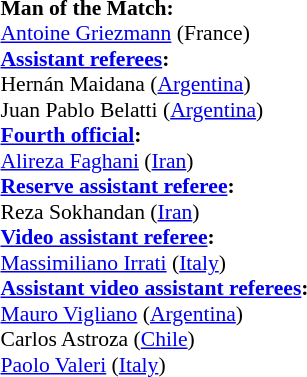<table style="width:100%; font-size:90%;">
<tr>
<td><br><strong>Man of the Match:</strong>
<br><a href='#'>Antoine Griezmann</a> (France)<br><strong><a href='#'>Assistant referees</a>:</strong>
<br>Hernán Maidana (<a href='#'>Argentina</a>)
<br>Juan Pablo Belatti (<a href='#'>Argentina</a>)
<br><strong><a href='#'>Fourth official</a>:</strong>
<br><a href='#'>Alireza Faghani</a> (<a href='#'>Iran</a>)
<br><strong><a href='#'>Reserve assistant referee</a>:</strong>
<br>Reza Sokhandan (<a href='#'>Iran</a>)
<br><strong><a href='#'>Video assistant referee</a>:</strong>
<br><a href='#'>Massimiliano Irrati</a> (<a href='#'>Italy</a>)
<br><strong><a href='#'>Assistant video assistant referees</a>:</strong>
<br><a href='#'>Mauro Vigliano</a> (<a href='#'>Argentina</a>)
<br>Carlos Astroza (<a href='#'>Chile</a>)
<br><a href='#'>Paolo Valeri</a> (<a href='#'>Italy</a>)</td>
</tr>
</table>
